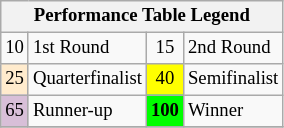<table class="wikitable" style="font-size:78%;">
<tr>
<th colspan=4>Performance Table Legend</th>
</tr>
<tr>
<td align="center">10</td>
<td>1st Round</td>
<td align="center">15</td>
<td>2nd Round</td>
</tr>
<tr>
<td align="center" style="background:#ffebcd;">25</td>
<td>Quarterfinalist</td>
<td align="center" style="background:yellow;">40</td>
<td>Semifinalist</td>
</tr>
<tr>
<td align="center" style="background:#D8BFD8;">65</td>
<td>Runner-up</td>
<td align="center" style="background:#00ff00;font-weight:bold;">100</td>
<td>Winner</td>
</tr>
<tr>
</tr>
</table>
